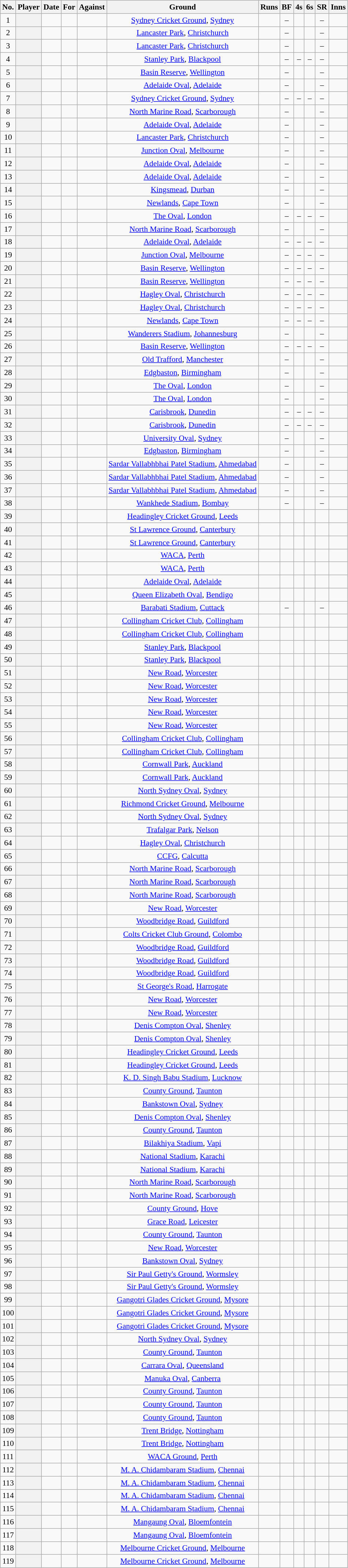<table class="wikitable sortable" style="font-size: 90%">
<tr>
<th>No.</th>
<th>Player</th>
<th>Date</th>
<th>For</th>
<th>Against</th>
<th>Ground</th>
<th>Runs</th>
<th>BF</th>
<th>4s</th>
<th>6s</th>
<th>SR</th>
<th>Inns</th>
</tr>
<tr align=center>
<td>1</td>
<th scope="row" align=left>  </th>
<td></td>
<td></td>
<td></td>
<td><a href='#'>Sydney Cricket Ground</a>, <a href='#'>Sydney</a></td>
<td></td>
<td>–</td>
<td></td>
<td></td>
<td>–</td>
<td></td>
</tr>
<tr align=center>
<td>2</td>
<th scope="row" align=left>  </th>
<td></td>
<td></td>
<td></td>
<td><a href='#'>Lancaster Park</a>, <a href='#'>Christchurch</a></td>
<td></td>
<td>–</td>
<td></td>
<td></td>
<td>–</td>
<td></td>
</tr>
<tr align=center>
<td>3</td>
<th scope="row" align=left></th>
<td></td>
<td></td>
<td></td>
<td><a href='#'>Lancaster Park</a>, <a href='#'>Christchurch</a></td>
<td></td>
<td>–</td>
<td></td>
<td></td>
<td>–</td>
<td></td>
</tr>
<tr align=center>
<td>4</td>
<th scope="row" align=left></th>
<td></td>
<td></td>
<td></td>
<td><a href='#'>Stanley Park</a>, <a href='#'>Blackpool</a></td>
<td></td>
<td>–</td>
<td>–</td>
<td>–</td>
<td>–</td>
<td></td>
</tr>
<tr align=center>
<td>5</td>
<th scope="row" align=left></th>
<td></td>
<td></td>
<td></td>
<td><a href='#'>Basin Reserve</a>, <a href='#'>Wellington</a></td>
<td></td>
<td>–</td>
<td></td>
<td></td>
<td>–</td>
<td></td>
</tr>
<tr align=center>
<td>6</td>
<th scope="row" align=left></th>
<td></td>
<td></td>
<td></td>
<td><a href='#'>Adelaide Oval</a>, <a href='#'>Adelaide</a></td>
<td></td>
<td>–</td>
<td></td>
<td></td>
<td>–</td>
<td></td>
</tr>
<tr align=center>
<td>7</td>
<th scope="row" align=left></th>
<td></td>
<td></td>
<td></td>
<td><a href='#'>Sydney Cricket Ground</a>, <a href='#'>Sydney</a></td>
<td></td>
<td>–</td>
<td>–</td>
<td>–</td>
<td>–</td>
<td></td>
</tr>
<tr align=center>
<td>8</td>
<th scope="row" align=left></th>
<td></td>
<td></td>
<td></td>
<td><a href='#'>North Marine Road</a>, <a href='#'>Scarborough</a></td>
<td></td>
<td>–</td>
<td></td>
<td></td>
<td>–</td>
<td></td>
</tr>
<tr align=center>
<td>9</td>
<th scope="row" align=left></th>
<td></td>
<td></td>
<td></td>
<td><a href='#'>Adelaide Oval</a>, <a href='#'>Adelaide</a></td>
<td></td>
<td>–</td>
<td></td>
<td></td>
<td>–</td>
<td></td>
</tr>
<tr align=center>
<td>10</td>
<th scope="row" align=left></th>
<td></td>
<td></td>
<td></td>
<td><a href='#'>Lancaster Park</a>, <a href='#'>Christchurch</a></td>
<td></td>
<td>–</td>
<td></td>
<td></td>
<td>–</td>
<td></td>
</tr>
<tr align=center>
<td>11</td>
<th scope="row" align=left></th>
<td></td>
<td></td>
<td></td>
<td><a href='#'>Junction Oval</a>, <a href='#'>Melbourne</a></td>
<td></td>
<td>–</td>
<td></td>
<td></td>
<td>–</td>
<td></td>
</tr>
<tr align=center>
<td>12</td>
<th scope="row" align=left></th>
<td></td>
<td></td>
<td></td>
<td><a href='#'>Adelaide Oval</a>, <a href='#'>Adelaide</a></td>
<td></td>
<td>–</td>
<td></td>
<td></td>
<td>–</td>
<td></td>
</tr>
<tr align=center>
<td>13</td>
<th scope="row" align=left></th>
<td></td>
<td></td>
<td></td>
<td><a href='#'>Adelaide Oval</a>, <a href='#'>Adelaide</a></td>
<td></td>
<td>–</td>
<td></td>
<td></td>
<td>–</td>
<td></td>
</tr>
<tr align=center>
<td>14</td>
<th scope="row" align=left></th>
<td></td>
<td></td>
<td></td>
<td><a href='#'>Kingsmead</a>, <a href='#'>Durban</a></td>
<td></td>
<td>–</td>
<td></td>
<td></td>
<td>–</td>
<td></td>
</tr>
<tr align=center>
<td>15</td>
<th scope="row" align=left></th>
<td></td>
<td></td>
<td></td>
<td><a href='#'>Newlands</a>, <a href='#'>Cape Town</a></td>
<td></td>
<td>–</td>
<td></td>
<td></td>
<td>–</td>
<td></td>
</tr>
<tr align=center>
<td>16</td>
<th scope="row" align=left></th>
<td></td>
<td></td>
<td></td>
<td><a href='#'>The Oval</a>, <a href='#'>London</a></td>
<td></td>
<td>–</td>
<td>–</td>
<td>–</td>
<td>–</td>
<td></td>
</tr>
<tr align=center>
<td>17</td>
<th scope="row" align=left></th>
<td></td>
<td></td>
<td></td>
<td><a href='#'>North Marine Road</a>, <a href='#'>Scarborough</a></td>
<td></td>
<td>–</td>
<td></td>
<td></td>
<td>–</td>
<td></td>
</tr>
<tr align=center>
<td>18</td>
<th scope="row" align=left></th>
<td></td>
<td></td>
<td></td>
<td><a href='#'>Adelaide Oval</a>, <a href='#'>Adelaide</a></td>
<td></td>
<td>–</td>
<td>–</td>
<td>–</td>
<td>–</td>
<td></td>
</tr>
<tr align=center>
<td>19</td>
<th scope="row" align=left></th>
<td></td>
<td></td>
<td></td>
<td><a href='#'>Junction Oval</a>, <a href='#'>Melbourne</a></td>
<td></td>
<td>–</td>
<td>–</td>
<td>–</td>
<td>–</td>
<td></td>
</tr>
<tr align=center>
<td>20</td>
<th scope="row" align=left></th>
<td></td>
<td></td>
<td></td>
<td><a href='#'>Basin Reserve</a>, <a href='#'>Wellington</a></td>
<td></td>
<td>–</td>
<td>–</td>
<td>–</td>
<td>–</td>
<td></td>
</tr>
<tr align=center>
<td>21</td>
<th scope="row" align=left></th>
<td></td>
<td></td>
<td></td>
<td><a href='#'>Basin Reserve</a>, <a href='#'>Wellington</a></td>
<td></td>
<td>–</td>
<td>–</td>
<td>–</td>
<td>–</td>
<td></td>
</tr>
<tr align=center>
<td>22</td>
<th scope="row" align=left></th>
<td></td>
<td></td>
<td></td>
<td><a href='#'>Hagley Oval</a>, <a href='#'>Christchurch</a></td>
<td></td>
<td>–</td>
<td>–</td>
<td>–</td>
<td>–</td>
<td></td>
</tr>
<tr align=center>
<td>23</td>
<th scope="row" align=left></th>
<td></td>
<td></td>
<td></td>
<td><a href='#'>Hagley Oval</a>, <a href='#'>Christchurch</a></td>
<td></td>
<td>–</td>
<td>–</td>
<td>–</td>
<td>–</td>
<td></td>
</tr>
<tr align=center>
<td>24</td>
<th scope="row" align=left></th>
<td></td>
<td></td>
<td></td>
<td><a href='#'>Newlands</a>, <a href='#'>Cape Town</a></td>
<td></td>
<td>–</td>
<td>–</td>
<td>–</td>
<td>–</td>
<td></td>
</tr>
<tr align=center>
<td>25</td>
<th scope="row" align=left></th>
<td></td>
<td></td>
<td></td>
<td><a href='#'>Wanderers Stadium</a>, <a href='#'>Johannesburg</a></td>
<td></td>
<td>–</td>
<td></td>
<td></td>
<td>–</td>
<td></td>
</tr>
<tr align=center>
<td>26</td>
<th scope="row" align=left></th>
<td></td>
<td></td>
<td></td>
<td><a href='#'>Basin Reserve</a>, <a href='#'>Wellington</a></td>
<td></td>
<td>–</td>
<td>–</td>
<td>–</td>
<td>–</td>
<td></td>
</tr>
<tr align=center>
<td>27</td>
<th scope="row" align=left></th>
<td></td>
<td></td>
<td></td>
<td><a href='#'>Old Trafford</a>, <a href='#'>Manchester</a></td>
<td></td>
<td>–</td>
<td></td>
<td></td>
<td>–</td>
<td></td>
</tr>
<tr align=center>
<td>28</td>
<th scope="row" align=left></th>
<td></td>
<td></td>
<td></td>
<td><a href='#'>Edgbaston</a>, <a href='#'>Birmingham</a></td>
<td></td>
<td>–</td>
<td></td>
<td></td>
<td>–</td>
<td></td>
</tr>
<tr align=center>
<td>29</td>
<th scope="row" align=left></th>
<td></td>
<td></td>
<td></td>
<td><a href='#'>The Oval</a>, <a href='#'>London</a></td>
<td></td>
<td>–</td>
<td></td>
<td></td>
<td>–</td>
<td></td>
</tr>
<tr align=center>
<td>30</td>
<th scope="row" align=left></th>
<td></td>
<td></td>
<td></td>
<td><a href='#'>The Oval</a>, <a href='#'>London</a></td>
<td></td>
<td>–</td>
<td></td>
<td></td>
<td>–</td>
<td></td>
</tr>
<tr align=center>
<td>31</td>
<th scope="row" align=left></th>
<td></td>
<td></td>
<td></td>
<td><a href='#'>Carisbrook</a>, <a href='#'>Dunedin</a></td>
<td></td>
<td>–</td>
<td>–</td>
<td>–</td>
<td>–</td>
<td></td>
</tr>
<tr align=center>
<td>32</td>
<th scope="row" align=left></th>
<td></td>
<td></td>
<td></td>
<td><a href='#'>Carisbrook</a>, <a href='#'>Dunedin</a></td>
<td></td>
<td>–</td>
<td>–</td>
<td>–</td>
<td>–</td>
<td></td>
</tr>
<tr align=center>
<td>33</td>
<th scope="row" align=left></th>
<td></td>
<td></td>
<td></td>
<td><a href='#'>University Oval</a>, <a href='#'>Sydney</a></td>
<td></td>
<td>–</td>
<td></td>
<td></td>
<td>–</td>
<td></td>
</tr>
<tr align=center>
<td>34</td>
<th scope="row" align=left></th>
<td></td>
<td></td>
<td></td>
<td><a href='#'>Edgbaston</a>, <a href='#'>Birmingham</a></td>
<td></td>
<td>–</td>
<td></td>
<td></td>
<td>–</td>
<td></td>
</tr>
<tr align=center>
<td>35</td>
<th scope="row" align=left></th>
<td></td>
<td></td>
<td></td>
<td><a href='#'>Sardar Vallabhbhai Patel Stadium</a>, <a href='#'>Ahmedabad</a></td>
<td></td>
<td>–</td>
<td></td>
<td></td>
<td>–</td>
<td></td>
</tr>
<tr align=center>
<td>36</td>
<th scope="row" align=left></th>
<td></td>
<td></td>
<td></td>
<td><a href='#'>Sardar Vallabhbhai Patel Stadium</a>, <a href='#'>Ahmedabad</a></td>
<td></td>
<td>–</td>
<td></td>
<td></td>
<td>–</td>
<td></td>
</tr>
<tr align=center>
<td>37</td>
<th scope="row" align=left></th>
<td></td>
<td></td>
<td></td>
<td><a href='#'>Sardar Vallabhbhai Patel Stadium</a>, <a href='#'>Ahmedabad</a></td>
<td></td>
<td>–</td>
<td></td>
<td></td>
<td>–</td>
<td></td>
</tr>
<tr align=center>
<td>38</td>
<th scope="row" align=left></th>
<td></td>
<td></td>
<td></td>
<td><a href='#'>Wankhede Stadium</a>, <a href='#'>Bombay</a></td>
<td></td>
<td>–</td>
<td></td>
<td></td>
<td>–</td>
<td></td>
</tr>
<tr align=center>
<td>39</td>
<th scope="row" align=left></th>
<td></td>
<td></td>
<td></td>
<td><a href='#'>Headingley Cricket Ground</a>, <a href='#'>Leeds</a></td>
<td></td>
<td></td>
<td></td>
<td></td>
<td></td>
<td></td>
</tr>
<tr align=center>
<td>40</td>
<th scope="row" align=left></th>
<td></td>
<td></td>
<td></td>
<td><a href='#'>St Lawrence Ground</a>, <a href='#'>Canterbury</a></td>
<td></td>
<td></td>
<td></td>
<td></td>
<td></td>
<td></td>
</tr>
<tr align=center>
<td>41</td>
<th scope="row" align=left></th>
<td></td>
<td></td>
<td></td>
<td><a href='#'>St Lawrence Ground</a>, <a href='#'>Canterbury</a></td>
<td></td>
<td></td>
<td></td>
<td></td>
<td></td>
<td></td>
</tr>
<tr align=center>
<td>42</td>
<th scope="row" align=left></th>
<td></td>
<td></td>
<td></td>
<td><a href='#'>WACA</a>, <a href='#'>Perth</a></td>
<td></td>
<td></td>
<td></td>
<td></td>
<td></td>
<td></td>
</tr>
<tr align=center>
<td>43</td>
<th scope="row" align=left></th>
<td></td>
<td></td>
<td></td>
<td><a href='#'>WACA</a>, <a href='#'>Perth</a></td>
<td></td>
<td></td>
<td></td>
<td></td>
<td></td>
<td></td>
</tr>
<tr align=center>
<td>44</td>
<th scope="row" align=left></th>
<td></td>
<td></td>
<td></td>
<td><a href='#'>Adelaide Oval</a>, <a href='#'>Adelaide</a></td>
<td></td>
<td></td>
<td></td>
<td></td>
<td></td>
<td></td>
</tr>
<tr align=center>
<td>45</td>
<th scope="row" align=left></th>
<td></td>
<td></td>
<td></td>
<td><a href='#'>Queen Elizabeth Oval</a>, <a href='#'>Bendigo</a></td>
<td></td>
<td></td>
<td></td>
<td></td>
<td></td>
<td></td>
</tr>
<tr align=center>
<td>46</td>
<th scope="row" align=left></th>
<td></td>
<td></td>
<td></td>
<td><a href='#'>Barabati Stadium</a>, <a href='#'>Cuttack</a></td>
<td></td>
<td>–</td>
<td></td>
<td></td>
<td>–</td>
<td></td>
</tr>
<tr align=center>
<td>47</td>
<th scope="row" align=left></th>
<td></td>
<td></td>
<td></td>
<td><a href='#'>Collingham Cricket Club</a>, <a href='#'>Collingham</a></td>
<td></td>
<td></td>
<td></td>
<td></td>
<td></td>
<td></td>
</tr>
<tr align=center>
<td>48</td>
<th scope="row" align=left></th>
<td></td>
<td></td>
<td></td>
<td><a href='#'>Collingham Cricket Club</a>, <a href='#'>Collingham</a></td>
<td></td>
<td></td>
<td></td>
<td></td>
<td></td>
<td></td>
</tr>
<tr align=center>
<td>49</td>
<th scope="row" align=left></th>
<td></td>
<td></td>
<td></td>
<td><a href='#'>Stanley Park</a>, <a href='#'>Blackpool</a></td>
<td></td>
<td></td>
<td></td>
<td></td>
<td></td>
<td></td>
</tr>
<tr align=center>
<td>50</td>
<th scope="row" align=left></th>
<td></td>
<td></td>
<td></td>
<td><a href='#'>Stanley Park</a>, <a href='#'>Blackpool</a></td>
<td></td>
<td></td>
<td></td>
<td></td>
<td></td>
<td></td>
</tr>
<tr align=center>
<td>51</td>
<th scope="row" align=left></th>
<td></td>
<td></td>
<td></td>
<td><a href='#'>New Road</a>, <a href='#'>Worcester</a></td>
<td></td>
<td></td>
<td></td>
<td></td>
<td></td>
<td></td>
</tr>
<tr align=center>
<td>52</td>
<th scope="row" align=left></th>
<td></td>
<td></td>
<td></td>
<td><a href='#'>New Road</a>, <a href='#'>Worcester</a></td>
<td></td>
<td></td>
<td></td>
<td></td>
<td></td>
<td></td>
</tr>
<tr align=center>
<td>53</td>
<th scope="row" align=left>  </th>
<td></td>
<td></td>
<td></td>
<td><a href='#'>New Road</a>, <a href='#'>Worcester</a></td>
<td></td>
<td></td>
<td></td>
<td></td>
<td></td>
<td></td>
</tr>
<tr align=center>
<td>54</td>
<th scope="row" align=left></th>
<td></td>
<td></td>
<td></td>
<td><a href='#'>New Road</a>, <a href='#'>Worcester</a></td>
<td></td>
<td></td>
<td></td>
<td></td>
<td></td>
<td></td>
</tr>
<tr align=center>
<td>55</td>
<th scope="row" align=left></th>
<td></td>
<td></td>
<td></td>
<td><a href='#'>New Road</a>, <a href='#'>Worcester</a></td>
<td></td>
<td></td>
<td></td>
<td></td>
<td></td>
<td></td>
</tr>
<tr align=center>
<td>56</td>
<th scope="row" align=left></th>
<td></td>
<td></td>
<td></td>
<td><a href='#'>Collingham Cricket Club</a>, <a href='#'>Collingham</a></td>
<td></td>
<td></td>
<td></td>
<td></td>
<td></td>
<td></td>
</tr>
<tr align=center>
<td>57</td>
<th scope="row" align=left>  </th>
<td></td>
<td></td>
<td></td>
<td><a href='#'>Collingham Cricket Club</a>, <a href='#'>Collingham</a></td>
<td></td>
<td></td>
<td></td>
<td></td>
<td></td>
<td></td>
</tr>
<tr align=center>
<td>58</td>
<th scope="row" align=left></th>
<td></td>
<td></td>
<td></td>
<td><a href='#'>Cornwall Park</a>, <a href='#'>Auckland</a></td>
<td></td>
<td></td>
<td></td>
<td></td>
<td></td>
<td></td>
</tr>
<tr align=center>
<td>59</td>
<th scope="row" align=left></th>
<td></td>
<td></td>
<td></td>
<td><a href='#'>Cornwall Park</a>, <a href='#'>Auckland</a></td>
<td></td>
<td></td>
<td></td>
<td></td>
<td></td>
<td></td>
</tr>
<tr align=center>
<td>60</td>
<th scope="row" align=left></th>
<td></td>
<td></td>
<td></td>
<td><a href='#'>North Sydney Oval</a>, <a href='#'>Sydney</a></td>
<td></td>
<td></td>
<td></td>
<td></td>
<td></td>
<td></td>
</tr>
<tr align=center>
<td>61</td>
<th scope="row" align=left></th>
<td></td>
<td></td>
<td></td>
<td><a href='#'>Richmond Cricket Ground</a>, <a href='#'>Melbourne</a></td>
<td></td>
<td></td>
<td></td>
<td></td>
<td></td>
<td></td>
</tr>
<tr align=center>
<td>62</td>
<th scope="row" align=left></th>
<td></td>
<td></td>
<td></td>
<td><a href='#'>North Sydney Oval</a>, <a href='#'>Sydney</a></td>
<td></td>
<td></td>
<td></td>
<td></td>
<td></td>
<td></td>
</tr>
<tr align=center>
<td>63</td>
<th scope="row" align=left></th>
<td></td>
<td></td>
<td></td>
<td><a href='#'>Trafalgar Park</a>, <a href='#'>Nelson</a></td>
<td></td>
<td></td>
<td></td>
<td></td>
<td></td>
<td></td>
</tr>
<tr align=center>
<td>64</td>
<th scope="row" align=left></th>
<td></td>
<td></td>
<td></td>
<td><a href='#'>Hagley Oval</a>, <a href='#'>Christchurch</a></td>
<td></td>
<td></td>
<td></td>
<td></td>
<td></td>
<td></td>
</tr>
<tr align=center>
<td>65</td>
<th scope="row" align=left></th>
<td></td>
<td></td>
<td></td>
<td><a href='#'>CCFG</a>, <a href='#'>Calcutta</a></td>
<td></td>
<td></td>
<td></td>
<td></td>
<td></td>
<td></td>
</tr>
<tr align=center>
<td>66</td>
<th scope="row" align=left></th>
<td></td>
<td></td>
<td></td>
<td><a href='#'>North Marine Road</a>, <a href='#'>Scarborough</a></td>
<td></td>
<td></td>
<td></td>
<td></td>
<td></td>
<td></td>
</tr>
<tr align=center>
<td>67</td>
<th scope="row" align=left></th>
<td></td>
<td></td>
<td></td>
<td><a href='#'>North Marine Road</a>, <a href='#'>Scarborough</a></td>
<td></td>
<td></td>
<td></td>
<td></td>
<td></td>
<td></td>
</tr>
<tr align=center>
<td>68</td>
<th scope="row" align=left>  </th>
<td></td>
<td></td>
<td></td>
<td><a href='#'>North Marine Road</a>, <a href='#'>Scarborough</a></td>
<td></td>
<td></td>
<td></td>
<td></td>
<td></td>
<td></td>
</tr>
<tr align=center>
<td>69</td>
<th scope="row" align=left></th>
<td></td>
<td></td>
<td></td>
<td><a href='#'>New Road</a>, <a href='#'>Worcester</a></td>
<td></td>
<td></td>
<td></td>
<td></td>
<td></td>
<td></td>
</tr>
<tr align=center>
<td>70</td>
<th scope="row" align=left></th>
<td></td>
<td></td>
<td></td>
<td><a href='#'>Woodbridge Road</a>, <a href='#'>Guildford</a></td>
<td></td>
<td></td>
<td></td>
<td></td>
<td></td>
<td></td>
</tr>
<tr align=center>
<td>71</td>
<th scope="row" align=left></th>
<td></td>
<td></td>
<td></td>
<td><a href='#'>Colts Cricket Club Ground</a>, <a href='#'>Colombo</a></td>
<td></td>
<td></td>
<td></td>
<td></td>
<td></td>
<td></td>
</tr>
<tr align=center>
<td>72</td>
<th scope="row" align=left></th>
<td></td>
<td></td>
<td></td>
<td><a href='#'>Woodbridge Road</a>, <a href='#'>Guildford</a></td>
<td></td>
<td></td>
<td></td>
<td></td>
<td></td>
<td></td>
</tr>
<tr align=center>
<td>73</td>
<th scope="row" align=left></th>
<td></td>
<td></td>
<td></td>
<td><a href='#'>Woodbridge Road</a>, <a href='#'>Guildford</a></td>
<td></td>
<td></td>
<td></td>
<td></td>
<td></td>
<td></td>
</tr>
<tr align=center>
<td>74</td>
<th scope="row" align=left></th>
<td></td>
<td></td>
<td></td>
<td><a href='#'>Woodbridge Road</a>, <a href='#'>Guildford</a></td>
<td></td>
<td></td>
<td></td>
<td></td>
<td></td>
<td></td>
</tr>
<tr align=center>
<td>75</td>
<th scope="row" align=left></th>
<td></td>
<td></td>
<td></td>
<td><a href='#'>St George's Road</a>, <a href='#'>Harrogate</a></td>
<td></td>
<td></td>
<td></td>
<td></td>
<td></td>
<td></td>
</tr>
<tr align=center>
<td>76</td>
<th scope="row" align=left></th>
<td></td>
<td></td>
<td></td>
<td><a href='#'>New Road</a>, <a href='#'>Worcester</a></td>
<td></td>
<td></td>
<td></td>
<td></td>
<td></td>
<td></td>
</tr>
<tr align=center>
<td>77</td>
<th scope="row" align=left></th>
<td></td>
<td></td>
<td></td>
<td><a href='#'>New Road</a>, <a href='#'>Worcester</a></td>
<td></td>
<td></td>
<td></td>
<td></td>
<td></td>
<td></td>
</tr>
<tr align=center>
<td>78</td>
<th scope="row" align=left></th>
<td></td>
<td></td>
<td></td>
<td><a href='#'>Denis Compton Oval</a>, <a href='#'>Shenley</a></td>
<td></td>
<td></td>
<td></td>
<td></td>
<td></td>
<td></td>
</tr>
<tr align=center>
<td>79</td>
<th scope="row" align=left></th>
<td></td>
<td></td>
<td></td>
<td><a href='#'>Denis Compton Oval</a>, <a href='#'>Shenley</a></td>
<td></td>
<td></td>
<td></td>
<td></td>
<td></td>
<td></td>
</tr>
<tr align=center>
<td>80</td>
<th scope="row" align=left>  </th>
<td></td>
<td></td>
<td></td>
<td><a href='#'>Headingley Cricket Ground</a>, <a href='#'>Leeds</a></td>
<td></td>
<td></td>
<td></td>
<td></td>
<td></td>
<td></td>
</tr>
<tr align=center>
<td>81</td>
<th scope="row" align=left></th>
<td></td>
<td></td>
<td></td>
<td><a href='#'>Headingley Cricket Ground</a>, <a href='#'>Leeds</a></td>
<td></td>
<td></td>
<td></td>
<td></td>
<td></td>
<td></td>
</tr>
<tr align=center>
<td>82</td>
<th scope="row" align=left></th>
<td></td>
<td></td>
<td></td>
<td><a href='#'>K. D. Singh Babu Stadium</a>, <a href='#'>Lucknow</a></td>
<td></td>
<td></td>
<td></td>
<td></td>
<td></td>
<td></td>
</tr>
<tr align=center>
<td>83</td>
<th scope="row" align=left>  </th>
<td></td>
<td></td>
<td></td>
<td><a href='#'>County Ground</a>, <a href='#'>Taunton</a></td>
<td></td>
<td></td>
<td></td>
<td></td>
<td></td>
<td></td>
</tr>
<tr align=center>
<td>84</td>
<th scope="row" align=left></th>
<td></td>
<td></td>
<td></td>
<td><a href='#'>Bankstown Oval</a>, <a href='#'>Sydney</a></td>
<td></td>
<td></td>
<td></td>
<td></td>
<td></td>
<td></td>
</tr>
<tr align=center>
<td>85</td>
<th scope="row" align=left></th>
<td></td>
<td></td>
<td></td>
<td><a href='#'>Denis Compton Oval</a>, <a href='#'>Shenley</a></td>
<td></td>
<td></td>
<td></td>
<td></td>
<td></td>
<td></td>
</tr>
<tr align=center>
<td>86</td>
<th scope="row" align=left></th>
<td></td>
<td></td>
<td></td>
<td><a href='#'>County Ground</a>, <a href='#'>Taunton</a></td>
<td></td>
<td></td>
<td></td>
<td></td>
<td></td>
<td></td>
</tr>
<tr align=center>
<td>87</td>
<th scope="row" align=left></th>
<td></td>
<td></td>
<td></td>
<td><a href='#'>Bilakhiya Stadium</a>, <a href='#'>Vapi</a></td>
<td></td>
<td></td>
<td></td>
<td></td>
<td></td>
<td></td>
</tr>
<tr align=center>
<td>88</td>
<th scope="row" align=left>  </th>
<td></td>
<td></td>
<td></td>
<td><a href='#'>National Stadium</a>, <a href='#'>Karachi</a></td>
<td></td>
<td></td>
<td></td>
<td></td>
<td></td>
<td></td>
</tr>
<tr align=center>
<td>89</td>
<th scope="row" align=left></th>
<td></td>
<td></td>
<td></td>
<td><a href='#'>National Stadium</a>, <a href='#'>Karachi</a></td>
<td></td>
<td></td>
<td></td>
<td></td>
<td></td>
<td></td>
</tr>
<tr align=center>
<td>90</td>
<th scope="row" align=left></th>
<td></td>
<td></td>
<td></td>
<td><a href='#'>North Marine Road</a>, <a href='#'>Scarborough</a></td>
<td></td>
<td></td>
<td></td>
<td></td>
<td></td>
<td></td>
</tr>
<tr align=center>
<td>91</td>
<th scope="row" align=left></th>
<td></td>
<td></td>
<td></td>
<td><a href='#'>North Marine Road</a>, <a href='#'>Scarborough</a></td>
<td></td>
<td></td>
<td></td>
<td></td>
<td></td>
<td></td>
</tr>
<tr align=center>
<td>92</td>
<th scope="row" align=left></th>
<td></td>
<td></td>
<td></td>
<td><a href='#'>County Ground</a>, <a href='#'>Hove</a></td>
<td></td>
<td></td>
<td></td>
<td></td>
<td></td>
<td></td>
</tr>
<tr align=center>
<td>93</td>
<th scope="row" align=left></th>
<td></td>
<td></td>
<td></td>
<td><a href='#'>Grace Road</a>, <a href='#'>Leicester</a></td>
<td></td>
<td></td>
<td></td>
<td></td>
<td></td>
<td></td>
</tr>
<tr align=center>
<td>94</td>
<th scope="row" align=left></th>
<td></td>
<td></td>
<td></td>
<td><a href='#'>County Ground</a>, <a href='#'>Taunton</a></td>
<td></td>
<td></td>
<td></td>
<td></td>
<td></td>
<td></td>
</tr>
<tr align=center>
<td>95</td>
<th scope="row" align=left></th>
<td></td>
<td></td>
<td></td>
<td><a href='#'>New Road</a>, <a href='#'>Worcester</a></td>
<td></td>
<td></td>
<td></td>
<td></td>
<td></td>
<td></td>
</tr>
<tr align=center>
<td>96</td>
<th scope="row" align=left></th>
<td></td>
<td></td>
<td></td>
<td><a href='#'>Bankstown Oval</a>, <a href='#'>Sydney</a></td>
<td></td>
<td></td>
<td></td>
<td></td>
<td></td>
<td></td>
</tr>
<tr align=center>
<td>97</td>
<th scope="row" align=left></th>
<td></td>
<td></td>
<td></td>
<td><a href='#'>Sir Paul Getty's Ground</a>, <a href='#'>Wormsley</a></td>
<td></td>
<td></td>
<td></td>
<td></td>
<td></td>
<td></td>
</tr>
<tr align=center>
<td>98</td>
<th scope="row" align=left></th>
<td></td>
<td></td>
<td></td>
<td><a href='#'>Sir Paul Getty's Ground</a>, <a href='#'>Wormsley</a></td>
<td></td>
<td></td>
<td></td>
<td></td>
<td></td>
<td></td>
</tr>
<tr align=center>
<td>99</td>
<th scope="row" align=left></th>
<td></td>
<td></td>
<td></td>
<td><a href='#'>Gangotri Glades Cricket Ground</a>, <a href='#'>Mysore</a></td>
<td></td>
<td></td>
<td></td>
<td></td>
<td></td>
<td></td>
</tr>
<tr align=center>
<td>100</td>
<th scope="row" align=left></th>
<td></td>
<td></td>
<td></td>
<td><a href='#'>Gangotri Glades Cricket Ground</a>, <a href='#'>Mysore</a></td>
<td></td>
<td></td>
<td></td>
<td></td>
<td></td>
<td></td>
</tr>
<tr align=center>
<td>101</td>
<th scope="row" align=left></th>
<td></td>
<td></td>
<td></td>
<td><a href='#'>Gangotri Glades Cricket Ground</a>, <a href='#'>Mysore</a></td>
<td></td>
<td></td>
<td></td>
<td></td>
<td></td>
<td></td>
</tr>
<tr align=center>
<td>102</td>
<th scope="row" align=left></th>
<td></td>
<td></td>
<td></td>
<td><a href='#'>North Sydney Oval</a>, <a href='#'>Sydney</a></td>
<td></td>
<td></td>
<td></td>
<td></td>
<td></td>
<td></td>
</tr>
<tr align=center>
<td>103</td>
<th scope="row" align=left></th>
<td></td>
<td></td>
<td></td>
<td><a href='#'>County Ground</a>, <a href='#'>Taunton</a></td>
<td></td>
<td></td>
<td></td>
<td></td>
<td></td>
<td></td>
</tr>
<tr align=center>
<td>104</td>
<th scope="row" align=left></th>
<td></td>
<td></td>
<td></td>
<td><a href='#'>Carrara Oval</a>, <a href='#'>Queensland</a></td>
<td></td>
<td></td>
<td></td>
<td></td>
<td></td>
<td></td>
</tr>
<tr align=center>
<td>105</td>
<th scope="row" align=left></th>
<td></td>
<td></td>
<td></td>
<td><a href='#'>Manuka Oval</a>, <a href='#'>Canberra</a></td>
<td></td>
<td></td>
<td></td>
<td></td>
<td></td>
<td></td>
</tr>
<tr align=center>
<td>106</td>
<th scope="row" align=left></th>
<td></td>
<td></td>
<td></td>
<td><a href='#'>County Ground</a>, <a href='#'>Taunton</a></td>
<td></td>
<td></td>
<td></td>
<td></td>
<td></td>
<td></td>
</tr>
<tr align=center>
<td>107</td>
<th scope="row" align=left></th>
<td></td>
<td></td>
<td></td>
<td><a href='#'>County Ground</a>, <a href='#'>Taunton</a></td>
<td></td>
<td></td>
<td></td>
<td></td>
<td></td>
<td></td>
</tr>
<tr align=center>
<td>108</td>
<th scope="row" align=left></th>
<td></td>
<td></td>
<td></td>
<td><a href='#'>County Ground</a>, <a href='#'>Taunton</a></td>
<td></td>
<td></td>
<td></td>
<td></td>
<td></td>
<td></td>
</tr>
<tr align=center>
<td>109</td>
<th scope="row" align=left></th>
<td></td>
<td></td>
<td></td>
<td><a href='#'>Trent Bridge</a>, <a href='#'>Nottingham</a></td>
<td></td>
<td></td>
<td></td>
<td></td>
<td></td>
<td></td>
</tr>
<tr align=center>
<td>110</td>
<th scope="row" align=left></th>
<td></td>
<td></td>
<td></td>
<td><a href='#'>Trent Bridge</a>, <a href='#'>Nottingham</a></td>
<td></td>
<td></td>
<td></td>
<td></td>
<td></td>
<td></td>
</tr>
<tr align=center>
<td>111</td>
<th scope="row" align=left></th>
<td></td>
<td></td>
<td></td>
<td><a href='#'>WACA Ground</a>, <a href='#'>Perth</a></td>
<td></td>
<td></td>
<td></td>
<td></td>
<td></td>
<td></td>
</tr>
<tr align=center>
<td>112</td>
<th scope="row" align=left></th>
<td></td>
<td></td>
<td></td>
<td><a href='#'>M. A. Chidambaram Stadium</a>, <a href='#'>Chennai</a></td>
<td></td>
<td></td>
<td></td>
<td></td>
<td></td>
<td></td>
</tr>
<tr align=center>
<td>113</td>
<th scope="row" align=left></th>
<td></td>
<td></td>
<td></td>
<td><a href='#'>M. A. Chidambaram Stadium</a>, <a href='#'>Chennai</a></td>
<td></td>
<td></td>
<td></td>
<td></td>
<td></td>
<td></td>
</tr>
<tr align=center>
<td>114</td>
<th scope="row" align=left></th>
<td></td>
<td></td>
<td></td>
<td><a href='#'>M. A. Chidambaram Stadium</a>, <a href='#'>Chennai</a></td>
<td></td>
<td></td>
<td></td>
<td></td>
<td></td>
<td></td>
</tr>
<tr align=center>
<td>115</td>
<th scope="row" align=left></th>
<td></td>
<td></td>
<td></td>
<td><a href='#'>M. A. Chidambaram Stadium</a>, <a href='#'>Chennai</a></td>
<td></td>
<td></td>
<td></td>
<td></td>
<td></td>
<td></td>
</tr>
<tr align=center>
<td>116</td>
<th scope="row" align=left></th>
<td></td>
<td></td>
<td></td>
<td><a href='#'>Mangaung Oval</a>, <a href='#'>Bloemfontein</a></td>
<td></td>
<td></td>
<td></td>
<td></td>
<td></td>
<td></td>
</tr>
<tr align=center>
<td>117</td>
<th scope="row" align=left></th>
<td></td>
<td></td>
<td></td>
<td><a href='#'>Mangaung Oval</a>, <a href='#'>Bloemfontein</a></td>
<td></td>
<td></td>
<td></td>
<td></td>
<td></td>
<td></td>
</tr>
<tr align=center>
<td>118</td>
<th scope="row" align=left></th>
<td></td>
<td></td>
<td></td>
<td><a href='#'>Melbourne Cricket Ground</a>, <a href='#'>Melbourne</a></td>
<td></td>
<td></td>
<td></td>
<td></td>
<td></td>
<td></td>
</tr>
<tr align=center>
<td>119</td>
<th scope="row" align=left></th>
<td></td>
<td></td>
<td></td>
<td><a href='#'>Melbourne Cricket Ground</a>, <a href='#'>Melbourne</a></td>
<td></td>
<td></td>
<td></td>
<td></td>
<td></td>
<td></td>
</tr>
</table>
